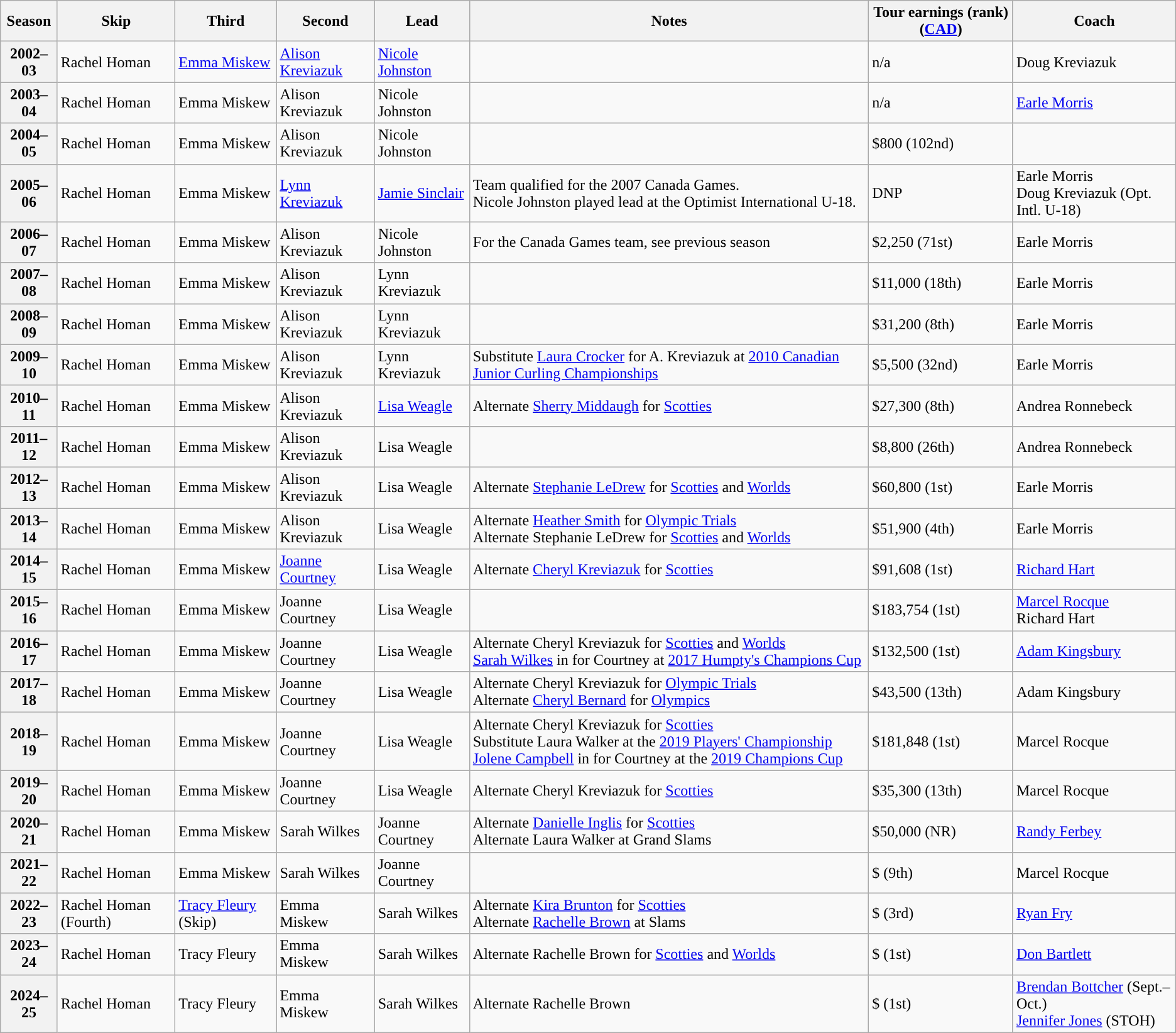<table class="wikitable">
<tr>
<th scope="col">Season</th>
<th scope="col">Skip</th>
<th scope="col">Third</th>
<th scope="col">Second</th>
<th scope="col">Lead</th>
<th scope="col">Notes</th>
<th scope="col">Tour earnings (rank) (<a href='#'>CAD</a>)</th>
<th scope="col">Coach</th>
</tr>
<tr>
<th scope="row">2002–03</th>
<td>Rachel Homan</td>
<td><a href='#'>Emma Miskew</a></td>
<td><a href='#'>Alison Kreviazuk</a></td>
<td><a href='#'>Nicole Johnston</a></td>
<td></td>
<td>n/a</td>
<td>Doug Kreviazuk</td>
</tr>
<tr>
<th scope="row">2003–04</th>
<td>Rachel Homan</td>
<td>Emma Miskew</td>
<td>Alison Kreviazuk</td>
<td>Nicole Johnston</td>
<td></td>
<td>n/a</td>
<td><a href='#'>Earle Morris</a></td>
</tr>
<tr>
<th scope="row">2004–05</th>
<td>Rachel Homan</td>
<td>Emma Miskew</td>
<td>Alison Kreviazuk</td>
<td>Nicole Johnston</td>
<td></td>
<td>$800 (102nd)</td>
<td></td>
</tr>
<tr>
<th scope="row">2005–06</th>
<td>Rachel Homan</td>
<td>Emma Miskew</td>
<td><a href='#'>Lynn Kreviazuk</a></td>
<td><a href='#'>Jamie Sinclair</a></td>
<td>Team qualified for the 2007 Canada Games. <br> Nicole Johnston played lead at the Optimist International U-18.</td>
<td>DNP</td>
<td>Earle Morris <br> Doug Kreviazuk (Opt. Intl. U-18)</td>
</tr>
<tr>
<th scope="row">2006–07</th>
<td>Rachel Homan</td>
<td>Emma Miskew</td>
<td>Alison Kreviazuk</td>
<td>Nicole Johnston</td>
<td>For the Canada Games team, see previous season</td>
<td>$2,250 (71st)</td>
<td>Earle Morris</td>
</tr>
<tr>
<th scope="row">2007–08</th>
<td>Rachel Homan</td>
<td>Emma Miskew</td>
<td>Alison Kreviazuk</td>
<td>Lynn Kreviazuk</td>
<td></td>
<td>$11,000 (18th)</td>
<td>Earle Morris</td>
</tr>
<tr>
<th scope="row">2008–09</th>
<td>Rachel Homan</td>
<td>Emma Miskew</td>
<td>Alison Kreviazuk</td>
<td>Lynn Kreviazuk</td>
<td></td>
<td>$31,200 (8th)</td>
<td>Earle Morris</td>
</tr>
<tr>
<th scope="row">2009–10</th>
<td>Rachel Homan</td>
<td>Emma Miskew</td>
<td>Alison Kreviazuk</td>
<td>Lynn Kreviazuk</td>
<td>Substitute <a href='#'>Laura Crocker</a> for A. Kreviazuk at <a href='#'>2010 Canadian Junior Curling Championships</a></td>
<td>$5,500 (32nd)</td>
<td>Earle Morris</td>
</tr>
<tr>
<th scope="row">2010–11</th>
<td>Rachel Homan</td>
<td>Emma Miskew</td>
<td>Alison Kreviazuk</td>
<td><a href='#'>Lisa Weagle</a></td>
<td>Alternate <a href='#'>Sherry Middaugh</a> for <a href='#'>Scotties</a></td>
<td>$27,300 (8th)</td>
<td>Andrea Ronnebeck</td>
</tr>
<tr>
<th scope="row">2011–12</th>
<td>Rachel Homan</td>
<td>Emma Miskew</td>
<td>Alison Kreviazuk</td>
<td>Lisa Weagle</td>
<td></td>
<td>$8,800 (26th)</td>
<td>Andrea Ronnebeck</td>
</tr>
<tr>
<th scope="row">2012–13</th>
<td>Rachel Homan</td>
<td>Emma Miskew</td>
<td>Alison Kreviazuk</td>
<td>Lisa Weagle</td>
<td>Alternate <a href='#'>Stephanie LeDrew</a> for <a href='#'>Scotties</a> and <a href='#'>Worlds</a></td>
<td>$60,800 (1st)</td>
<td>Earle Morris</td>
</tr>
<tr>
<th scope="row">2013–14</th>
<td>Rachel Homan</td>
<td>Emma Miskew</td>
<td>Alison Kreviazuk</td>
<td>Lisa Weagle</td>
<td>Alternate <a href='#'>Heather Smith</a> for <a href='#'>Olympic Trials</a> <br> Alternate Stephanie LeDrew for <a href='#'>Scotties</a> and <a href='#'>Worlds</a></td>
<td>$51,900 (4th)</td>
<td>Earle Morris</td>
</tr>
<tr>
<th scope="row">2014–15</th>
<td>Rachel Homan</td>
<td>Emma Miskew</td>
<td><a href='#'>Joanne Courtney</a></td>
<td>Lisa Weagle</td>
<td>Alternate <a href='#'>Cheryl Kreviazuk</a> for <a href='#'>Scotties</a></td>
<td>$91,608 (1st)</td>
<td><a href='#'>Richard Hart</a></td>
</tr>
<tr>
<th scope="row">2015–16</th>
<td>Rachel Homan</td>
<td>Emma Miskew</td>
<td>Joanne Courtney</td>
<td>Lisa Weagle</td>
<td></td>
<td>$183,754 (1st)</td>
<td><a href='#'>Marcel Rocque</a> <br>Richard Hart</td>
</tr>
<tr>
<th scope="row">2016–17</th>
<td>Rachel Homan</td>
<td>Emma Miskew</td>
<td>Joanne Courtney</td>
<td>Lisa Weagle</td>
<td>Alternate Cheryl Kreviazuk for <a href='#'>Scotties</a> and <a href='#'>Worlds</a> <br> <a href='#'>Sarah Wilkes</a> in  for Courtney at <a href='#'>2017 Humpty's Champions Cup</a></td>
<td>$132,500 (1st)</td>
<td><a href='#'>Adam Kingsbury</a></td>
</tr>
<tr>
<th scope="row">2017–18</th>
<td>Rachel Homan</td>
<td>Emma Miskew</td>
<td>Joanne Courtney</td>
<td>Lisa Weagle</td>
<td>Alternate Cheryl Kreviazuk for <a href='#'>Olympic Trials</a> <br> Alternate <a href='#'>Cheryl Bernard</a> for <a href='#'>Olympics</a></td>
<td>$43,500 (13th)</td>
<td>Adam Kingsbury</td>
</tr>
<tr>
<th scope="row">2018–19</th>
<td>Rachel Homan</td>
<td>Emma Miskew</td>
<td>Joanne Courtney</td>
<td>Lisa Weagle</td>
<td>Alternate Cheryl Kreviazuk for <a href='#'>Scotties</a> <br> Substitute Laura Walker at the <a href='#'>2019 Players' Championship</a> <br> <a href='#'>Jolene Campbell</a> in for Courtney at the <a href='#'>2019 Champions Cup</a></td>
<td>$181,848 (1st)</td>
<td>Marcel Rocque</td>
</tr>
<tr>
<th scope="row">2019–20</th>
<td>Rachel Homan</td>
<td>Emma Miskew</td>
<td>Joanne Courtney</td>
<td>Lisa Weagle</td>
<td>Alternate Cheryl Kreviazuk for <a href='#'>Scotties</a></td>
<td>$35,300 (13th)</td>
<td>Marcel Rocque</td>
</tr>
<tr>
<th scope="row">2020–21</th>
<td>Rachel Homan</td>
<td>Emma Miskew</td>
<td>Sarah Wilkes</td>
<td>Joanne Courtney</td>
<td>Alternate <a href='#'>Danielle Inglis</a> for <a href='#'>Scotties</a> <br> Alternate Laura Walker at Grand Slams</td>
<td>$50,000 (NR)</td>
<td><a href='#'>Randy Ferbey</a></td>
</tr>
<tr>
<th scope="row">2021–22</th>
<td>Rachel Homan</td>
<td>Emma Miskew</td>
<td>Sarah Wilkes</td>
<td>Joanne Courtney</td>
<td></td>
<td>$ (9th)</td>
<td>Marcel Rocque</td>
</tr>
<tr>
<th scope="row">2022–23</th>
<td>Rachel Homan (Fourth)</td>
<td><a href='#'>Tracy Fleury</a> (Skip)</td>
<td>Emma Miskew</td>
<td>Sarah Wilkes</td>
<td>Alternate <a href='#'>Kira Brunton</a> for <a href='#'>Scotties</a> <br> Alternate <a href='#'>Rachelle Brown</a> at Slams</td>
<td>$ (3rd)</td>
<td><a href='#'>Ryan Fry</a></td>
</tr>
<tr>
<th scope="row">2023–24</th>
<td>Rachel Homan</td>
<td>Tracy Fleury</td>
<td>Emma Miskew</td>
<td>Sarah Wilkes</td>
<td>Alternate Rachelle Brown for <a href='#'>Scotties</a> and <a href='#'>Worlds</a></td>
<td>$ (1st)</td>
<td><a href='#'>Don Bartlett</a></td>
</tr>
<tr>
<th scope="row">2024–25</th>
<td>Rachel Homan</td>
<td>Tracy Fleury</td>
<td>Emma Miskew</td>
<td>Sarah Wilkes</td>
<td>Alternate Rachelle Brown</td>
<td>$ (1st)</td>
<td><a href='#'>Brendan Bottcher</a> (Sept.–Oct.) <br> <a href='#'>Jennifer Jones</a> (STOH)</td>
</tr>
</table>
